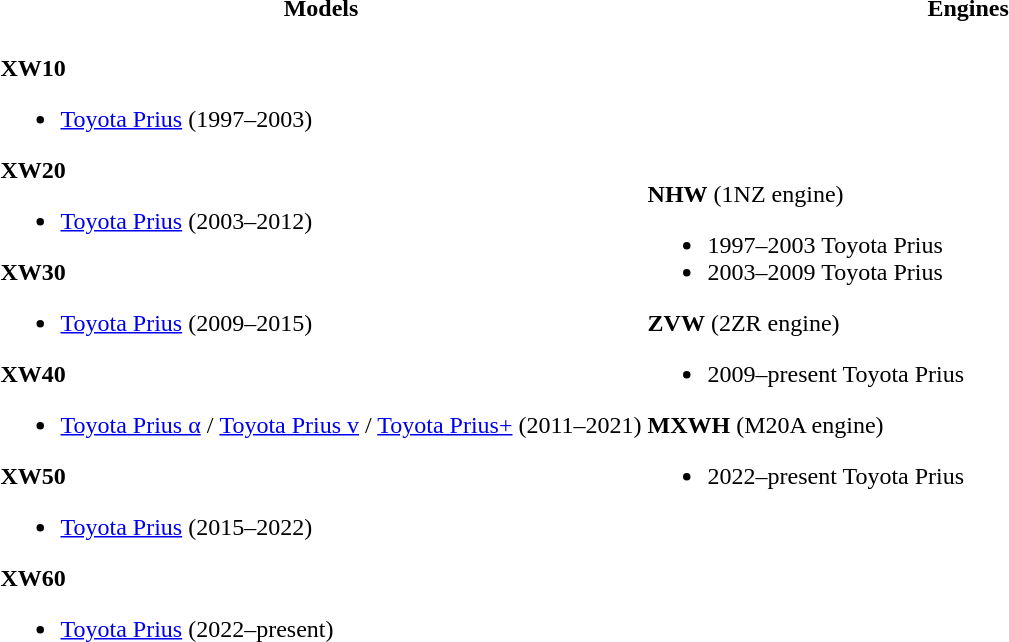<table>
<tr>
<th style="width:50%">Models</th>
<th>Engines</th>
</tr>
<tr>
<td style="width:50%"><br><strong>XW10</strong><ul><li><a href='#'>Toyota Prius</a> (1997–2003)</li></ul><strong>XW20</strong><ul><li><a href='#'>Toyota Prius</a> (2003–2012)</li></ul><strong>XW30</strong><ul><li><a href='#'>Toyota Prius</a> (2009–2015)</li></ul><strong>XW40</strong><ul><li><a href='#'>Toyota Prius α</a> / <a href='#'>Toyota Prius v</a> / <a href='#'>Toyota Prius+</a> (2011–2021)</li></ul><strong>XW50</strong><ul><li><a href='#'>Toyota Prius</a> (2015–2022)</li></ul><strong>XW60</strong><ul><li><a href='#'>Toyota Prius</a> (2022–present)</li></ul></td>
<td style="width:50%"><strong>NHW</strong> (1NZ engine)<br><ul><li>1997–2003 Toyota Prius</li><li>2003–2009 Toyota Prius</li></ul><strong>ZVW</strong> (2ZR engine)<ul><li>2009–present Toyota Prius</li></ul><strong>MXWH</strong> (M20A engine)<ul><li>2022–present Toyota Prius</li></ul></td>
</tr>
</table>
